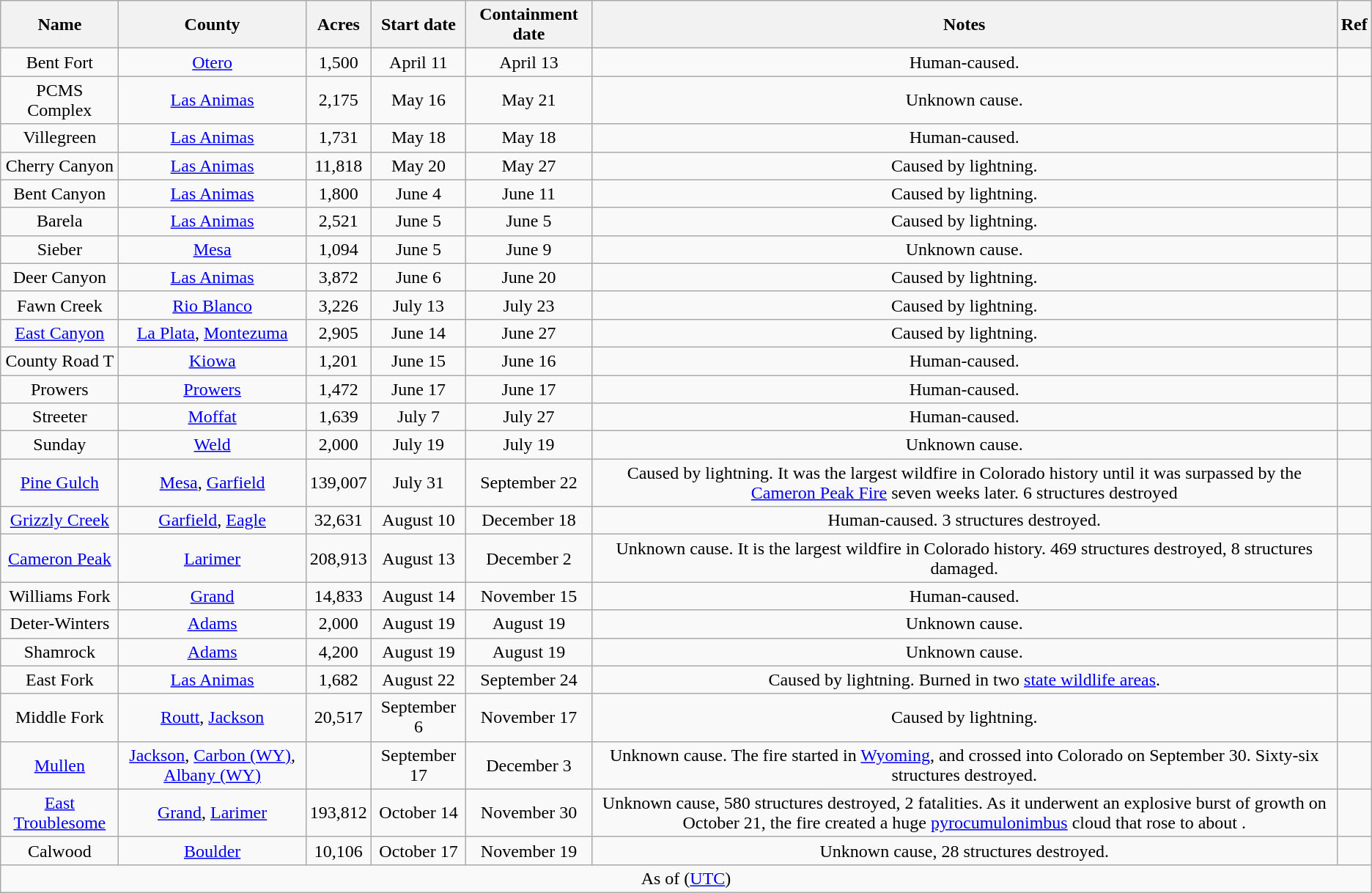<table class="wikitable sortable mw-collapsible" style="text-align:center;">
<tr>
<th>Name</th>
<th>County</th>
<th>Acres</th>
<th>Start date</th>
<th>Containment date</th>
<th>Notes</th>
<th class="unsortable">Ref</th>
</tr>
<tr>
<td>Bent Fort</td>
<td><a href='#'>Otero</a></td>
<td>1,500</td>
<td>April 11</td>
<td>April 13</td>
<td>Human-caused.</td>
<td></td>
</tr>
<tr>
<td>PCMS Complex</td>
<td><a href='#'>Las Animas</a></td>
<td>2,175</td>
<td>May 16</td>
<td>May 21</td>
<td>Unknown cause.</td>
<td></td>
</tr>
<tr>
<td>Villegreen</td>
<td><a href='#'>Las Animas</a></td>
<td>1,731</td>
<td>May 18</td>
<td>May 18</td>
<td>Human-caused.</td>
<td></td>
</tr>
<tr>
<td>Cherry Canyon</td>
<td><a href='#'>Las Animas</a></td>
<td>11,818</td>
<td>May 20</td>
<td>May 27</td>
<td>Caused by lightning.</td>
<td></td>
</tr>
<tr>
<td>Bent Canyon</td>
<td><a href='#'>Las Animas</a></td>
<td>1,800</td>
<td>June 4</td>
<td>June 11</td>
<td>Caused by lightning.</td>
<td></td>
</tr>
<tr>
<td>Barela</td>
<td><a href='#'>Las Animas</a></td>
<td>2,521</td>
<td>June 5</td>
<td>June 5</td>
<td>Caused by lightning.</td>
<td></td>
</tr>
<tr>
<td>Sieber</td>
<td><a href='#'>Mesa</a></td>
<td>1,094</td>
<td>June 5</td>
<td>June 9</td>
<td>Unknown cause.</td>
<td></td>
</tr>
<tr>
<td>Deer Canyon</td>
<td><a href='#'>Las Animas</a></td>
<td>3,872</td>
<td>June 6</td>
<td>June 20</td>
<td>Caused by lightning.</td>
<td></td>
</tr>
<tr>
<td>Fawn Creek</td>
<td><a href='#'>Rio Blanco</a></td>
<td>3,226</td>
<td>July 13</td>
<td>July 23</td>
<td>Caused by lightning.</td>
<td></td>
</tr>
<tr>
<td><a href='#'>East Canyon</a></td>
<td><a href='#'>La Plata</a>, <a href='#'>Montezuma</a></td>
<td>2,905</td>
<td>June 14</td>
<td>June 27</td>
<td>Caused by lightning.</td>
<td></td>
</tr>
<tr>
<td>County Road T</td>
<td><a href='#'>Kiowa</a></td>
<td>1,201</td>
<td>June 15</td>
<td>June 16</td>
<td>Human-caused.</td>
<td></td>
</tr>
<tr>
<td>Prowers</td>
<td><a href='#'>Prowers</a></td>
<td>1,472</td>
<td>June 17</td>
<td>June 17</td>
<td>Human-caused.</td>
<td></td>
</tr>
<tr>
<td>Streeter</td>
<td><a href='#'>Moffat</a></td>
<td>1,639</td>
<td>July 7</td>
<td>July 27</td>
<td>Human-caused.</td>
<td></td>
</tr>
<tr>
<td>Sunday</td>
<td><a href='#'>Weld</a></td>
<td>2,000</td>
<td>July 19</td>
<td>July 19</td>
<td>Unknown cause.</td>
<td></td>
</tr>
<tr>
<td><a href='#'>Pine Gulch</a></td>
<td><a href='#'>Mesa</a>, <a href='#'>Garfield</a></td>
<td>139,007</td>
<td>July 31</td>
<td>September 22</td>
<td>Caused by lightning. It was the largest wildfire in Colorado history until it was surpassed by the <a href='#'>Cameron Peak Fire</a> seven weeks later. 6 structures destroyed</td>
<td></td>
</tr>
<tr>
<td><a href='#'>Grizzly Creek</a></td>
<td><a href='#'>Garfield</a>, <a href='#'>Eagle</a></td>
<td>32,631</td>
<td>August 10</td>
<td>December 18</td>
<td>Human-caused. 3 structures destroyed.</td>
<td></td>
</tr>
<tr>
<td><a href='#'>Cameron Peak</a></td>
<td><a href='#'>Larimer</a></td>
<td>208,913</td>
<td>August 13</td>
<td>December 2</td>
<td>Unknown cause. It is the largest wildfire in Colorado history. 469 structures destroyed, 8 structures damaged.</td>
<td></td>
</tr>
<tr>
<td>Williams Fork</td>
<td><a href='#'>Grand</a></td>
<td>14,833</td>
<td>August 14</td>
<td>November 15</td>
<td>Human-caused.</td>
<td></td>
</tr>
<tr>
<td>Deter-Winters</td>
<td><a href='#'>Adams</a></td>
<td>2,000</td>
<td>August 19</td>
<td>August 19</td>
<td>Unknown cause.</td>
<td></td>
</tr>
<tr>
<td>Shamrock</td>
<td><a href='#'>Adams</a></td>
<td>4,200</td>
<td>August 19</td>
<td>August 19</td>
<td>Unknown cause.</td>
<td></td>
</tr>
<tr>
<td>East Fork</td>
<td><a href='#'>Las Animas</a></td>
<td>1,682</td>
<td>August 22</td>
<td>September 24</td>
<td>Caused by lightning. Burned in two <a href='#'>state wildlife areas</a>.</td>
<td></td>
</tr>
<tr>
<td>Middle Fork</td>
<td><a href='#'>Routt</a>, <a href='#'>Jackson</a></td>
<td>20,517</td>
<td>September 6</td>
<td>November 17</td>
<td>Caused by lightning.</td>
<td></td>
</tr>
<tr>
<td><a href='#'>Mullen</a></td>
<td><a href='#'>Jackson</a>, <a href='#'>Carbon (WY)</a>, <a href='#'>Albany (WY)</a></td>
<td></td>
<td>September 17</td>
<td>December 3</td>
<td>Unknown cause. The fire started in <a href='#'>Wyoming</a>, and crossed into Colorado on September 30. Sixty-six structures destroyed.</td>
<td></td>
</tr>
<tr>
<td><a href='#'>East Troublesome</a></td>
<td><a href='#'>Grand</a>, <a href='#'>Larimer</a></td>
<td>193,812</td>
<td>October 14</td>
<td>November 30</td>
<td>Unknown cause, 580 structures destroyed, 2 fatalities. As it underwent an explosive burst of growth on October 21, the fire created a huge <a href='#'>pyrocumulonimbus</a> cloud that rose to about .</td>
<td></td>
</tr>
<tr>
<td>Calwood</td>
<td><a href='#'>Boulder</a></td>
<td>10,106</td>
<td>October 17</td>
<td>November 19</td>
<td>Unknown cause, 28 structures destroyed.</td>
<td></td>
</tr>
<tr>
<td colspan="7">As of  (<a href='#'>UTC</a>)</td>
</tr>
</table>
